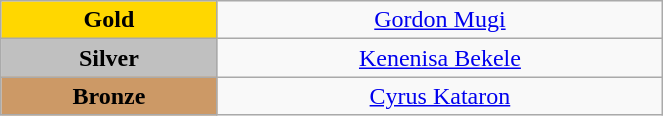<table class="wikitable" style="text-align:center; " width="35%">
<tr>
<td bgcolor="gold"><strong>Gold</strong></td>
<td><a href='#'>Gordon Mugi</a><br>  <small><em></em></small></td>
</tr>
<tr>
<td bgcolor="silver"><strong>Silver</strong></td>
<td><a href='#'>Kenenisa Bekele</a><br>  <small><em></em></small></td>
</tr>
<tr>
<td bgcolor="CC9966"><strong>Bronze</strong></td>
<td><a href='#'>Cyrus Kataron</a><br>  <small><em></em></small></td>
</tr>
</table>
